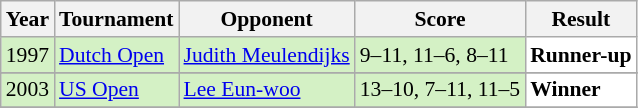<table class="sortable wikitable" style="font-size: 90%;">
<tr>
<th>Year</th>
<th>Tournament</th>
<th>Opponent</th>
<th>Score</th>
<th>Result</th>
</tr>
<tr style="background:#D4F1C5">
<td align="center">1997</td>
<td align="left"><a href='#'>Dutch Open</a></td>
<td align="left"> <a href='#'>Judith Meulendijks</a></td>
<td align="left">9–11, 11–6, 8–11</td>
<td style="text-align:left; background:white"> <strong>Runner-up</strong></td>
</tr>
<tr>
</tr>
<tr style="background:#D4F1C5">
<td align="center">2003</td>
<td align="left"><a href='#'>US Open</a></td>
<td align="left"> <a href='#'>Lee Eun-woo</a></td>
<td align="left">13–10, 7–11, 11–5</td>
<td style="text-align:left; background:white"> <strong>Winner</strong></td>
</tr>
<tr>
</tr>
</table>
